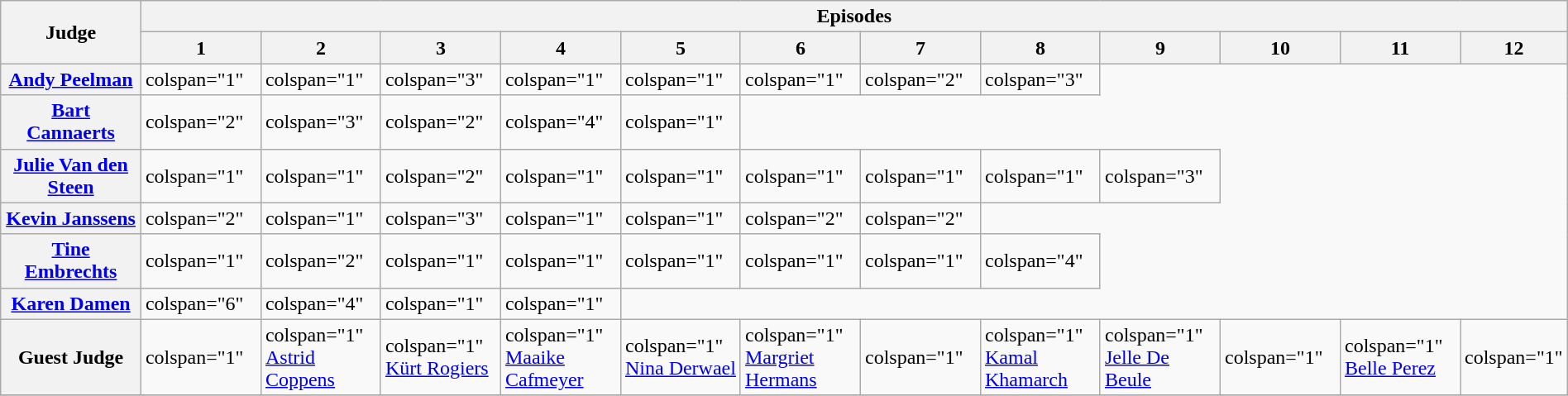<table class="wikitable plainrowheaders collapsible mw-collapsible" style="width:100%">
<tr>
<th rowspan="2" style="width:10%">Judge</th>
<th colspan="12">Episodes</th>
</tr>
<tr>
<th style="width:8%">1</th>
<th style="width:8%">2</th>
<th style="width:8%">3</th>
<th style="width:8%">4</th>
<th style="width:8%">5</th>
<th style="width:8%">6</th>
<th style="width:8%">7</th>
<th style="width:8%">8</th>
<th style="width:8%">9</th>
<th style="width:8%">10</th>
<th style="width:8%">11</th>
<th style="width:8%">12</th>
</tr>
<tr>
<th scope="row" style="text-align:center"><a href='#'>Andy Peelman</a></th>
<td>colspan="1" </td>
<td>colspan="1" </td>
<td>colspan="3" </td>
<td>colspan="1" </td>
<td>colspan="1" </td>
<td>colspan="1" </td>
<td>colspan="2" </td>
<td>colspan="3" </td>
</tr>
<tr>
<th scope="row" style="text-align:center"><a href='#'>Bart Cannaerts</a></th>
<td>colspan="2" </td>
<td>colspan="3" </td>
<td>colspan="2" </td>
<td>colspan="4" </td>
<td>colspan="1" </td>
</tr>
<tr>
<th scope="row" style="text-align:center"><a href='#'>Julie Van den Steen</a></th>
<td>colspan="1" </td>
<td>colspan="1" </td>
<td>colspan="2" </td>
<td>colspan="1" </td>
<td>colspan="1" </td>
<td>colspan="1" </td>
<td>colspan="1" </td>
<td>colspan="1" </td>
<td>colspan="3" </td>
</tr>
<tr>
<th scope="row" style="text-align:center"><a href='#'>Kevin Janssens</a></th>
<td>colspan="2" </td>
<td>colspan="1" </td>
<td>colspan="3" </td>
<td>colspan="1" </td>
<td>colspan="1" </td>
<td>colspan="2" </td>
<td>colspan="2" </td>
</tr>
<tr>
<th scope="row" style="text-align:center"><a href='#'>Tine Embrechts</a></th>
<td>colspan="1" </td>
<td>colspan="2" </td>
<td>colspan="1" </td>
<td>colspan="1" </td>
<td>colspan="1" </td>
<td>colspan="1" </td>
<td>colspan="1" </td>
<td>colspan="4" </td>
</tr>
<tr>
<th scope="row" style="text-align:center"><a href='#'>Karen Damen</a></th>
<td>colspan="6" </td>
<td>colspan="4" </td>
<td>colspan="1" </td>
<td>colspan="1" </td>
</tr>
<tr>
<th scope="row" style="text-align:center">Guest Judge</th>
<td>colspan="1" </td>
<td>colspan="1"  <a href='#'>Astrid Coppens</a></td>
<td>colspan="1"  <a href='#'>Kürt Rogiers</a></td>
<td>colspan="1"  <a href='#'>Maaike Cafmeyer</a></td>
<td>colspan="1"  <a href='#'>Nina Derwael</a></td>
<td>colspan="1"  <a href='#'>Margriet Hermans</a></td>
<td>colspan="1" </td>
<td>colspan="1"  <a href='#'>Kamal Khamarch</a></td>
<td>colspan="1"  <a href='#'>Jelle De Beule</a></td>
<td>colspan="1" </td>
<td>colspan="1"  <a href='#'>Belle Perez</a></td>
<td>colspan="1" </td>
</tr>
<tr>
</tr>
</table>
